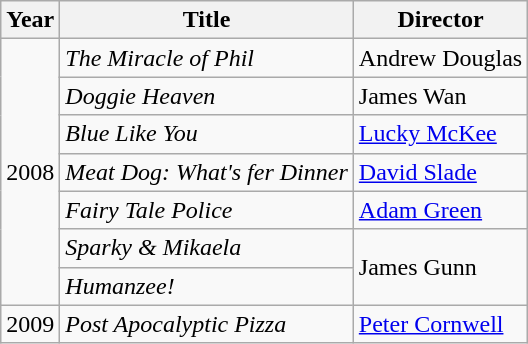<table class="wikitable">
<tr>
<th>Year</th>
<th>Title</th>
<th>Director</th>
</tr>
<tr>
<td rowspan="7">2008</td>
<td><em>The Miracle of Phil</em></td>
<td>Andrew Douglas</td>
</tr>
<tr>
<td><em>Doggie Heaven</em></td>
<td>James Wan</td>
</tr>
<tr>
<td><em>Blue Like You</em></td>
<td><a href='#'>Lucky McKee</a></td>
</tr>
<tr>
<td><em>Meat Dog: What's fer Dinner</em></td>
<td><a href='#'>David Slade</a></td>
</tr>
<tr>
<td><em>Fairy Tale Police</em></td>
<td><a href='#'>Adam Green</a></td>
</tr>
<tr>
<td><em>Sparky & Mikaela</em></td>
<td rowspan="2">James Gunn</td>
</tr>
<tr>
<td><em>Humanzee!</em></td>
</tr>
<tr>
<td>2009</td>
<td><em>Post Apocalyptic Pizza</em></td>
<td><a href='#'>Peter Cornwell</a></td>
</tr>
</table>
